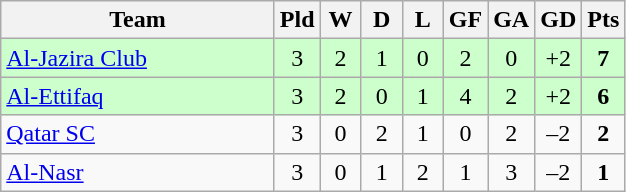<table class="wikitable" style="text-align: center;">
<tr>
<th width="175">Team</th>
<th width="20">Pld</th>
<th width="20">W</th>
<th width="20">D</th>
<th width="20">L</th>
<th width="20">GF</th>
<th width="20">GA</th>
<th width="20">GD</th>
<th width="20">Pts</th>
</tr>
<tr bgcolor=#ccffcc>
<td align=left> <a href='#'>Al-Jazira Club</a></td>
<td>3</td>
<td>2</td>
<td>1</td>
<td>0</td>
<td>2</td>
<td>0</td>
<td>+2</td>
<td><strong>7</strong></td>
</tr>
<tr bgcolor=#ccffcc>
<td align=left> <a href='#'>Al-Ettifaq</a></td>
<td>3</td>
<td>2</td>
<td>0</td>
<td>1</td>
<td>4</td>
<td>2</td>
<td>+2</td>
<td><strong>6</strong></td>
</tr>
<tr>
<td align=left> <a href='#'>Qatar SC</a></td>
<td>3</td>
<td>0</td>
<td>2</td>
<td>1</td>
<td>0</td>
<td>2</td>
<td>–2</td>
<td><strong>2</strong></td>
</tr>
<tr>
<td align=left> <a href='#'>Al-Nasr</a></td>
<td>3</td>
<td>0</td>
<td>1</td>
<td>2</td>
<td>1</td>
<td>3</td>
<td>–2</td>
<td><strong>1</strong></td>
</tr>
</table>
